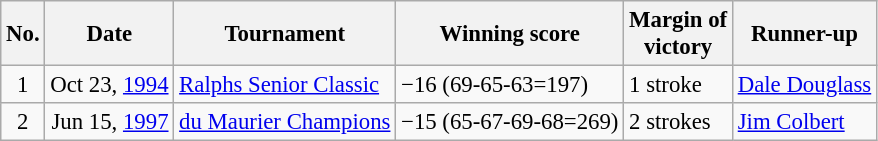<table class="wikitable" style="font-size:95%;">
<tr>
<th>No.</th>
<th>Date</th>
<th>Tournament</th>
<th>Winning score</th>
<th>Margin of<br>victory</th>
<th>Runner-up</th>
</tr>
<tr>
<td align=center>1</td>
<td align=right>Oct 23, <a href='#'>1994</a></td>
<td><a href='#'>Ralphs Senior Classic</a></td>
<td>−16 (69-65-63=197)</td>
<td>1 stroke</td>
<td> <a href='#'>Dale Douglass</a></td>
</tr>
<tr>
<td align=center>2</td>
<td align=right>Jun 15, <a href='#'>1997</a></td>
<td><a href='#'>du Maurier Champions</a></td>
<td>−15 (65-67-69-68=269)</td>
<td>2 strokes</td>
<td> <a href='#'>Jim Colbert</a></td>
</tr>
</table>
